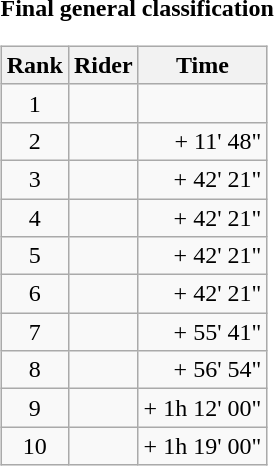<table>
<tr>
<td><strong>Final general classification</strong><br><table class="wikitable">
<tr>
<th scope="col">Rank</th>
<th scope="col">Rider</th>
<th scope="col">Time</th>
</tr>
<tr>
<td style="text-align:center;">1</td>
<td></td>
<td style="text-align:right;"></td>
</tr>
<tr>
<td style="text-align:center;">2</td>
<td></td>
<td style="text-align:right;">+ 11' 48"</td>
</tr>
<tr>
<td style="text-align:center;">3</td>
<td></td>
<td style="text-align:right;">+ 42' 21"</td>
</tr>
<tr>
<td style="text-align:center;">4</td>
<td></td>
<td style="text-align:right;">+ 42' 21"</td>
</tr>
<tr>
<td style="text-align:center;">5</td>
<td></td>
<td style="text-align:right;">+ 42' 21"</td>
</tr>
<tr>
<td style="text-align:center;">6</td>
<td></td>
<td style="text-align:right;">+ 42' 21"</td>
</tr>
<tr>
<td style="text-align:center;">7</td>
<td></td>
<td style="text-align:right;">+ 55' 41"</td>
</tr>
<tr>
<td style="text-align:center;">8</td>
<td></td>
<td style="text-align:right;">+ 56' 54"</td>
</tr>
<tr>
<td style="text-align:center;">9</td>
<td></td>
<td style="text-align:right;">+ 1h 12' 00"</td>
</tr>
<tr>
<td style="text-align:center;">10</td>
<td></td>
<td style="text-align:right;">+ 1h 19' 00"</td>
</tr>
</table>
</td>
</tr>
</table>
